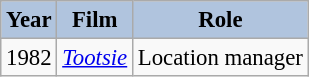<table class="wikitable" style="font-size:95%;">
<tr>
<th style="background:#B0C4DE;">Year</th>
<th style="background:#B0C4DE;">Film</th>
<th style="background:#B0C4DE;">Role</th>
</tr>
<tr>
<td>1982</td>
<td><em><a href='#'>Tootsie</a></em></td>
<td>Location manager</td>
</tr>
</table>
